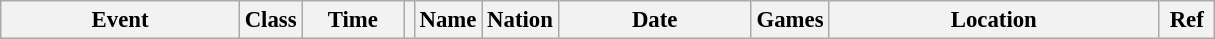<table class="wikitable" style="font-size: 95%;">
<tr>
<th style="width:10em">Event</th>
<th>Class</th>
<th style="width:4em">Time</th>
<th class="unsortable"></th>
<th>Name</th>
<th>Nation</th>
<th style="width:8em">Date</th>
<th>Games</th>
<th style="width:14em">Location</th>
<th style="width:2em">Ref<br>
</th>
</tr>
</table>
